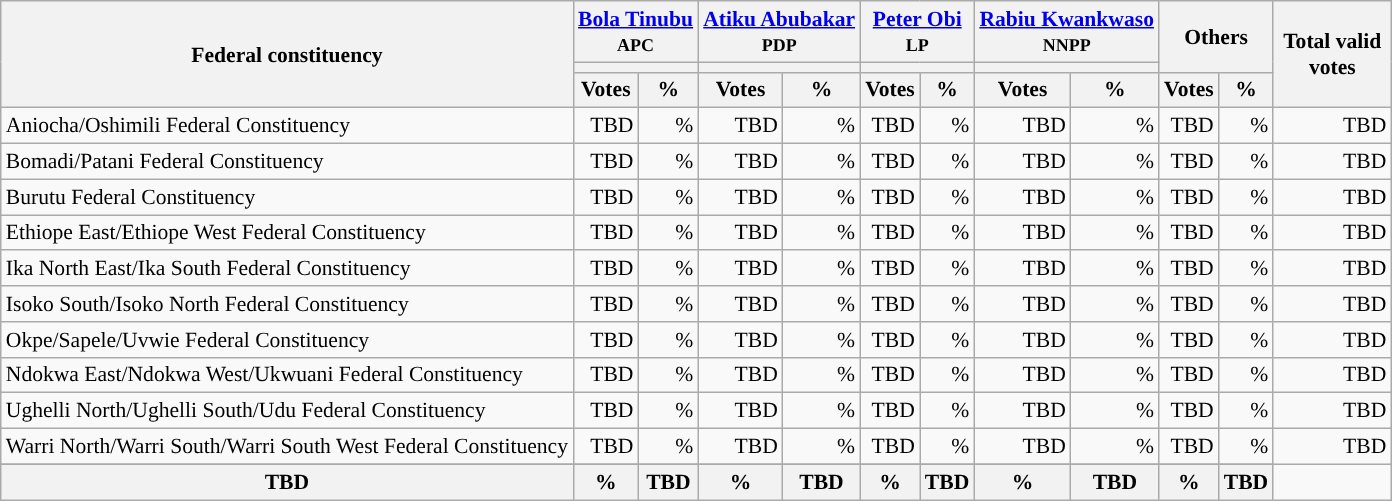<table class="wikitable sortable" style="text-align:right; font-size:90%">
<tr>
<th rowspan="3" style="max-width:7.5em;">Federal constituency</th>
<th colspan="2"><a href='#'>Bola Tinubu</a><br><small>APC</small></th>
<th colspan="2"><a href='#'>Atiku Abubakar</a><br><small>PDP</small></th>
<th colspan="2"><a href='#'>Peter Obi</a><br><small>LP</small></th>
<th colspan="2"><a href='#'>Rabiu Kwankwaso</a><br><small>NNPP</small></th>
<th colspan="2" rowspan="2">Others</th>
<th rowspan="3" style="max-width:5em;">Total valid votes</th>
</tr>
<tr>
<th colspan=2 style="background-color:"></th>
<th colspan=2 style="background-color:"></th>
<th colspan=2 style="background-color:"></th>
<th colspan=2 style="background-color:"></th>
</tr>
<tr>
<th>Votes</th>
<th>%</th>
<th>Votes</th>
<th>%</th>
<th>Votes</th>
<th>%</th>
<th>Votes</th>
<th>%</th>
<th>Votes</th>
<th>%</th>
</tr>
<tr style="background-color:#">
<td style="text-align:left;">Aniocha/Oshimili Federal Constituency</td>
<td>TBD</td>
<td>%</td>
<td>TBD</td>
<td>%</td>
<td>TBD</td>
<td>%</td>
<td>TBD</td>
<td>%</td>
<td>TBD</td>
<td>%</td>
<td>TBD</td>
</tr>
<tr style="background-color:#">
<td style="text-align:left;">Bomadi/Patani Federal Constituency</td>
<td>TBD</td>
<td>%</td>
<td>TBD</td>
<td>%</td>
<td>TBD</td>
<td>%</td>
<td>TBD</td>
<td>%</td>
<td>TBD</td>
<td>%</td>
<td>TBD</td>
</tr>
<tr style="background-color:#">
<td style="text-align:left;">Burutu Federal Constituency</td>
<td>TBD</td>
<td>%</td>
<td>TBD</td>
<td>%</td>
<td>TBD</td>
<td>%</td>
<td>TBD</td>
<td>%</td>
<td>TBD</td>
<td>%</td>
<td>TBD</td>
</tr>
<tr style="background-color:#">
<td style="text-align:left;">Ethiope East/Ethiope West Federal Constituency</td>
<td>TBD</td>
<td>%</td>
<td>TBD</td>
<td>%</td>
<td>TBD</td>
<td>%</td>
<td>TBD</td>
<td>%</td>
<td>TBD</td>
<td>%</td>
<td>TBD</td>
</tr>
<tr style="background-color:#">
<td style="text-align:left;">Ika North East/Ika South Federal Constituency</td>
<td>TBD</td>
<td>%</td>
<td>TBD</td>
<td>%</td>
<td>TBD</td>
<td>%</td>
<td>TBD</td>
<td>%</td>
<td>TBD</td>
<td>%</td>
<td>TBD</td>
</tr>
<tr style="background-color:#">
<td style="text-align:left;">Isoko South/Isoko North Federal Constituency</td>
<td>TBD</td>
<td>%</td>
<td>TBD</td>
<td>%</td>
<td>TBD</td>
<td>%</td>
<td>TBD</td>
<td>%</td>
<td>TBD</td>
<td>%</td>
<td>TBD</td>
</tr>
<tr style="background-color:#">
<td style="text-align:left;">Okpe/Sapele/Uvwie Federal Constituency</td>
<td>TBD</td>
<td>%</td>
<td>TBD</td>
<td>%</td>
<td>TBD</td>
<td>%</td>
<td>TBD</td>
<td>%</td>
<td>TBD</td>
<td>%</td>
<td>TBD</td>
</tr>
<tr style="background-color:#">
<td style="text-align:left;">Ndokwa East/Ndokwa West/Ukwuani Federal Constituency</td>
<td>TBD</td>
<td>%</td>
<td>TBD</td>
<td>%</td>
<td>TBD</td>
<td>%</td>
<td>TBD</td>
<td>%</td>
<td>TBD</td>
<td>%</td>
<td>TBD</td>
</tr>
<tr style="background-color:#">
<td style="text-align:left;">Ughelli North/Ughelli South/Udu Federal Constituency</td>
<td>TBD</td>
<td>%</td>
<td>TBD</td>
<td>%</td>
<td>TBD</td>
<td>%</td>
<td>TBD</td>
<td>%</td>
<td>TBD</td>
<td>%</td>
<td>TBD</td>
</tr>
<tr style="background-color:#">
<td style="text-align:left;">Warri North/Warri South/Warri South West Federal Constituency</td>
<td>TBD</td>
<td>%</td>
<td>TBD</td>
<td>%</td>
<td>TBD</td>
<td>%</td>
<td>TBD</td>
<td>%</td>
<td>TBD</td>
<td>%</td>
<td>TBD</td>
</tr>
<tr>
</tr>
<tr>
<th>TBD</th>
<th>%</th>
<th>TBD</th>
<th>%</th>
<th>TBD</th>
<th>%</th>
<th>TBD</th>
<th>%</th>
<th>TBD</th>
<th>%</th>
<th>TBD</th>
</tr>
</table>
